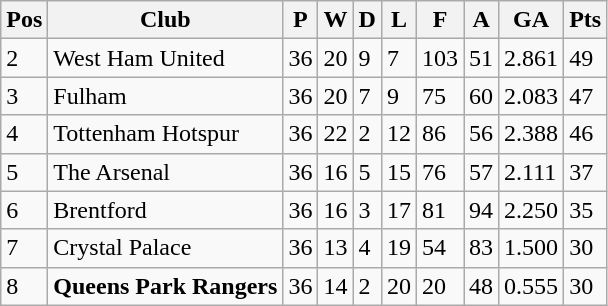<table class="wikitable sortable">
<tr>
<th>Pos</th>
<th>Club</th>
<th>P</th>
<th>W</th>
<th>D</th>
<th>L</th>
<th>F</th>
<th>A</th>
<th>GA</th>
<th>Pts</th>
</tr>
<tr>
<td>2</td>
<td align="left">West Ham United</td>
<td>36</td>
<td>20</td>
<td>9</td>
<td>7</td>
<td>103</td>
<td>51</td>
<td>2.861</td>
<td>49</td>
</tr>
<tr>
<td>3</td>
<td align="left">Fulham</td>
<td>36</td>
<td>20</td>
<td>7</td>
<td>9</td>
<td>75</td>
<td>60</td>
<td>2.083</td>
<td>47</td>
</tr>
<tr>
<td>4</td>
<td align="left">Tottenham Hotspur</td>
<td>36</td>
<td>22</td>
<td>2</td>
<td>12</td>
<td>86</td>
<td>56</td>
<td>2.388</td>
<td>46</td>
</tr>
<tr>
<td>5</td>
<td align="left">The Arsenal</td>
<td>36</td>
<td>16</td>
<td>5</td>
<td>15</td>
<td>76</td>
<td>57</td>
<td>2.111</td>
<td>37</td>
</tr>
<tr>
<td>6</td>
<td align="left">Brentford</td>
<td>36</td>
<td>16</td>
<td>3</td>
<td>17</td>
<td>81</td>
<td>94</td>
<td>2.250</td>
<td>35</td>
</tr>
<tr>
<td>7</td>
<td align="left">Crystal Palace</td>
<td>36</td>
<td>13</td>
<td>4</td>
<td>19</td>
<td>54</td>
<td>83</td>
<td>1.500</td>
<td>30</td>
</tr>
<tr>
<td>8</td>
<td align="left"><strong>Queens Park Rangers</strong></td>
<td>36</td>
<td>14</td>
<td>2</td>
<td>20</td>
<td>20</td>
<td>48</td>
<td>0.555</td>
<td>30</td>
</tr>
</table>
